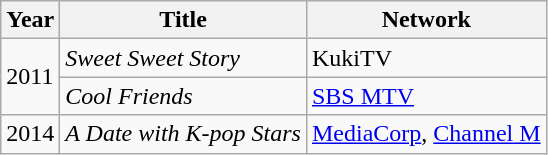<table class="wikitable">
<tr>
<th align="left">Year</th>
<th align="left">Title</th>
<th align="left">Network</th>
</tr>
<tr>
<td rowspan="2">2011</td>
<td><em>Sweet Sweet Story</em></td>
<td>KukiTV</td>
</tr>
<tr>
<td><em>Cool Friends</em></td>
<td><a href='#'>SBS MTV</a></td>
</tr>
<tr>
<td>2014</td>
<td><em>A Date with K-pop Stars</em></td>
<td><a href='#'>MediaCorp</a>, <a href='#'>Channel M</a></td>
</tr>
</table>
